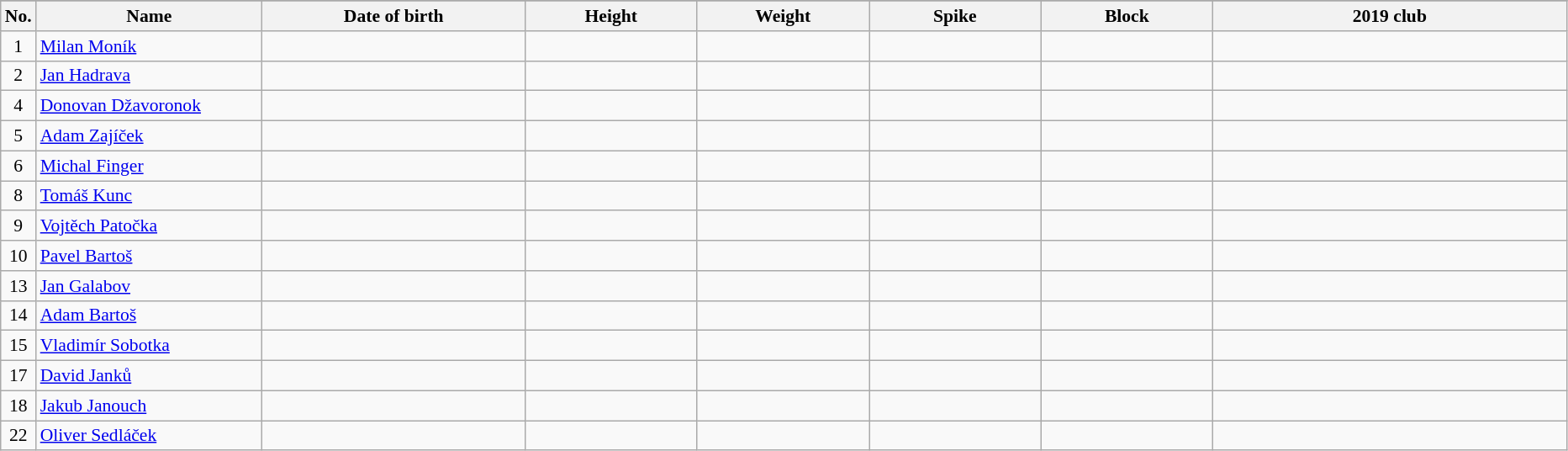<table class="wikitable sortable" style="font-size:90%; text-align:center;">
<tr>
</tr>
<tr>
<th>No.</th>
<th style="width:12em">Name</th>
<th style="width:14em">Date of birth</th>
<th style="width:9em">Height</th>
<th style="width:9em">Weight</th>
<th style="width:9em">Spike</th>
<th style="width:9em">Block</th>
<th style="width:19em">2019 club</th>
</tr>
<tr>
<td>1</td>
<td align=left><a href='#'>Milan Moník</a></td>
<td></td>
<td></td>
<td></td>
<td></td>
<td></td>
<td></td>
</tr>
<tr>
<td>2</td>
<td align=left><a href='#'>Jan Hadrava</a></td>
<td></td>
<td></td>
<td></td>
<td></td>
<td></td>
<td></td>
</tr>
<tr>
<td>4</td>
<td align=left><a href='#'>Donovan Džavoronok</a></td>
<td></td>
<td></td>
<td></td>
<td></td>
<td></td>
<td></td>
</tr>
<tr>
<td>5</td>
<td align=left><a href='#'>Adam Zajíček</a></td>
<td></td>
<td></td>
<td></td>
<td></td>
<td></td>
<td></td>
</tr>
<tr>
<td>6</td>
<td align=left><a href='#'>Michal Finger</a></td>
<td></td>
<td></td>
<td></td>
<td></td>
<td></td>
<td></td>
</tr>
<tr>
<td>8</td>
<td align=left><a href='#'>Tomáš Kunc</a></td>
<td></td>
<td></td>
<td></td>
<td></td>
<td></td>
<td></td>
</tr>
<tr>
<td>9</td>
<td align=left><a href='#'>Vojtěch Patočka</a></td>
<td></td>
<td></td>
<td></td>
<td></td>
<td></td>
<td></td>
</tr>
<tr>
<td>10</td>
<td align=left><a href='#'>Pavel Bartoš</a></td>
<td></td>
<td></td>
<td></td>
<td></td>
<td></td>
<td></td>
</tr>
<tr>
<td>13</td>
<td align=left><a href='#'>Jan Galabov</a></td>
<td></td>
<td></td>
<td></td>
<td></td>
<td></td>
<td></td>
</tr>
<tr>
<td>14</td>
<td align=left><a href='#'>Adam Bartoš</a></td>
<td></td>
<td></td>
<td></td>
<td></td>
<td></td>
<td></td>
</tr>
<tr>
<td>15</td>
<td align=left><a href='#'>Vladimír Sobotka</a></td>
<td></td>
<td></td>
<td></td>
<td></td>
<td></td>
<td></td>
</tr>
<tr>
<td>17</td>
<td align=left><a href='#'>David Janků</a></td>
<td></td>
<td></td>
<td></td>
<td></td>
<td></td>
<td></td>
</tr>
<tr>
<td>18</td>
<td align=left><a href='#'>Jakub Janouch</a></td>
<td></td>
<td></td>
<td></td>
<td></td>
<td></td>
<td></td>
</tr>
<tr>
<td>22</td>
<td align=left><a href='#'>Oliver Sedláček</a></td>
<td></td>
<td></td>
<td></td>
<td></td>
<td></td>
<td></td>
</tr>
</table>
